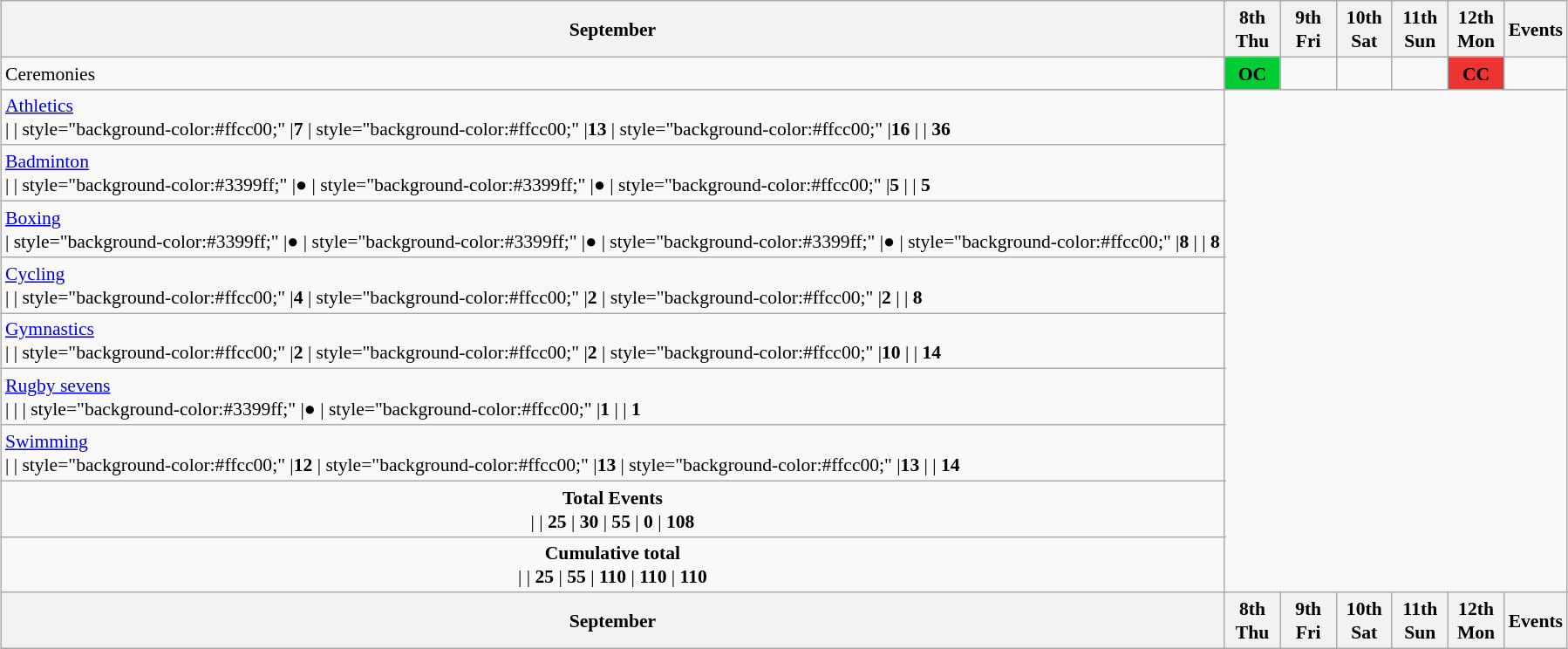<table class="wikitable" style="margin:0.5em auto; font-size:90%; line-height:1.25em;">
<tr>
<th colspan=2>September</th>
<th style="width:2.5em">8th<br>Thu</th>
<th style="width:2.5em">9th<br>Fri</th>
<th style="width:2.5em">10th<br>Sat</th>
<th style="width:2.5em">11th<br>Sun</th>
<th style="width:2.5em">12th<br>Mon</th>
<th>Events</th>
</tr>
<tr>
<td colspan=2>Ceremonies</td>
<td style="background-color:#00cc33;text-align:center;"><strong>OC</strong></td>
<td></td>
<td></td>
<td></td>
<td style="background-color:#ee3333;text-align:center;"><strong>CC</strong></td>
<td></td>
</tr>
<tr style="text-align:center;">
<td colspan=2 style="text-align:left;"> <a href='#'>Athletics</a><br>| 
| style="background-color:#ffcc00;" |<strong>7</strong>
| style="background-color:#ffcc00;" |<strong>13</strong>
| style="background-color:#ffcc00;" |<strong>16</strong>
| 
| <strong>36</strong></td>
</tr>
<tr style="text-align:center;">
<td colspan=2 style="text-align:left;"> <a href='#'>Badminton</a><br>| 
| style="background-color:#3399ff;" |●
| style="background-color:#3399ff;" |●
| style="background-color:#ffcc00;" |<strong>5</strong>
| 
| <strong>5</strong></td>
</tr>
<tr style="text-align:center;">
<td colspan=2 style="text-align:left;"> <a href='#'>Boxing</a><br>| style="background-color:#3399ff;" |●
| style="background-color:#3399ff;" |●
| style="background-color:#3399ff;" |●
| style="background-color:#ffcc00;" |<strong>8</strong>
| 
| <strong>8</strong></td>
</tr>
<tr style="text-align:center;">
<td colspan=2 style="text-align:left;"> <a href='#'>Cycling</a><br>| 
| style="background-color:#ffcc00;" |<strong>4</strong>
| style="background-color:#ffcc00;" |<strong>2</strong>
| style="background-color:#ffcc00;" |<strong>2</strong>
| 
| <strong>8</strong></td>
</tr>
<tr style="text-align:center;">
<td colspan=2 style="text-align:left;"> <a href='#'>Gymnastics</a><br>| 
| style="background-color:#ffcc00;" |<strong>2</strong>
| style="background-color:#ffcc00;" |<strong>2</strong>
| style="background-color:#ffcc00;" |<strong>10</strong>
| 
| <strong>14</strong></td>
</tr>
<tr style="text-align:center;">
<td colspan=2 style="text-align:left;"> <a href='#'>Rugby sevens</a><br>| 
|
| style="background-color:#3399ff;" |●
| style="background-color:#ffcc00;" |<strong>1</strong>
| 
| <strong>1</strong></td>
</tr>
<tr style="text-align:center;">
<td colspan=2 style="text-align:left;"> <a href='#'>Swimming</a><br>| 
| style="background-color:#ffcc00;" |<strong>12</strong>
| style="background-color:#ffcc00;" |<strong>13</strong>
| style="background-color:#ffcc00;" |<strong>13</strong>
| 
| <strong>14</strong></td>
</tr>
<tr style="text-align:center;">
<td colspan=2><strong>Total Events</strong><br>| 
| <strong>25</strong>
| <strong>30</strong>
| <strong>55</strong>
| <strong>0</strong>
| <strong>108</strong></td>
</tr>
<tr style="text-align:center;">
<td colspan=2><strong>Cumulative total</strong><br>| 
| <strong>25</strong>
| <strong>55</strong>
| <strong>110</strong>
| <strong>110</strong>
| <strong>110</strong></td>
</tr>
<tr>
<th colspan=2>September</th>
<th>8th<br>Thu</th>
<th>9th<br>Fri</th>
<th>10th<br>Sat</th>
<th>11th<br>Sun</th>
<th>12th<br>Mon</th>
<th>Events</th>
</tr>
</table>
